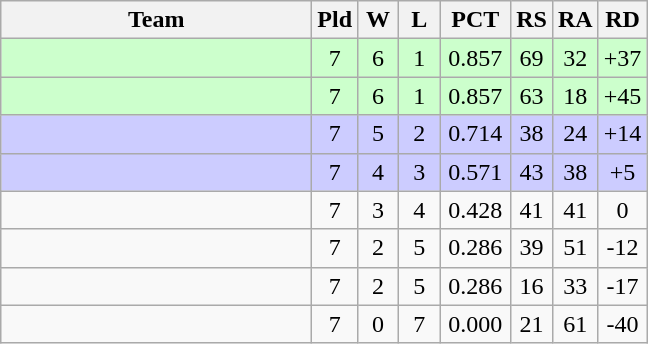<table class=wikitable style="text-align:center">
<tr>
<th width=200>Team</th>
<th width=20>Pld</th>
<th width=20>W</th>
<th width=20>L</th>
<th width=40>PCT</th>
<th width=20>RS</th>
<th width=20>RA</th>
<th width=20>RD</th>
</tr>
<tr style="background:#ccffcc;">
<td align=left><strong></strong></td>
<td>7</td>
<td>6</td>
<td>1</td>
<td>0.857</td>
<td>69</td>
<td>32</td>
<td>+37</td>
</tr>
<tr style="background:#ccffcc;">
<td align=left><strong></strong></td>
<td>7</td>
<td>6</td>
<td>1</td>
<td>0.857</td>
<td>63</td>
<td>18</td>
<td>+45</td>
</tr>
<tr style="background:#ccccff;">
<td align=left></td>
<td>7</td>
<td>5</td>
<td>2</td>
<td>0.714</td>
<td>38</td>
<td>24</td>
<td>+14</td>
</tr>
<tr style="background:#ccccff;">
<td align=left></td>
<td>7</td>
<td>4</td>
<td>3</td>
<td>0.571</td>
<td>43</td>
<td>38</td>
<td>+5</td>
</tr>
<tr>
<td align=left></td>
<td>7</td>
<td>3</td>
<td>4</td>
<td>0.428</td>
<td>41</td>
<td>41</td>
<td>0</td>
</tr>
<tr>
<td align=left></td>
<td>7</td>
<td>2</td>
<td>5</td>
<td>0.286</td>
<td>39</td>
<td>51</td>
<td>-12</td>
</tr>
<tr>
<td align=left></td>
<td>7</td>
<td>2</td>
<td>5</td>
<td>0.286</td>
<td>16</td>
<td>33</td>
<td>-17</td>
</tr>
<tr>
<td align=left></td>
<td>7</td>
<td>0</td>
<td>7</td>
<td>0.000</td>
<td>21</td>
<td>61</td>
<td>-40</td>
</tr>
</table>
